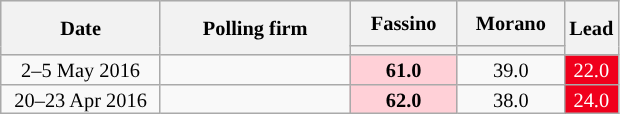<table class="wikitable collapsible" style="text-align:center;font-size:85%;line-height:13px">
<tr style="height:30px; background-color:#E9E9E9">
<th style="width:100px;" rowspan="2">Date</th>
<th style="width:120px;" rowspan="2">Polling firm</th>
<th style="width:65px;">Fassino</th>
<th style="width:65px;">Morano</th>
<th style="width:25px;" rowspan="2">Lead</th>
</tr>
<tr>
<th style="background:"></th>
<th style="background:"></th>
</tr>
<tr>
<td>2–5 May 2016</td>
<td></td>
<td style="background:#FFD0D7"><strong>61.0</strong></td>
<td>39.0</td>
<td style="background:#F0001C; color:white;">22.0</td>
</tr>
<tr>
<td>20–23 Apr 2016</td>
<td></td>
<td style="background:#FFD0D7"><strong>62.0</strong></td>
<td>38.0</td>
<td style="background:#F0001C; color:white;">24.0</td>
</tr>
</table>
